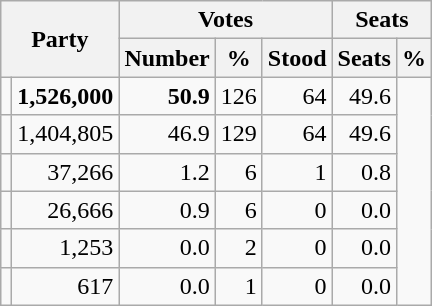<table class="wikitable sortable" style="text-align:right;" style="font-size:95%">
<tr>
<th style="vertical-align:center;" rowspan="2" colspan="2">Party</th>
<th style="text-align:center;" colspan="3">Votes</th>
<th style="text-align:center;" colspan="4">Seats</th>
</tr>
<tr style="text-align: right">
<th align=center>Number</th>
<th align=center>%</th>
<th align=center>Stood</th>
<th align=center>Seats</th>
<th align=center>%</th>
</tr>
<tr>
<td></td>
<td align="right"><strong>1,526,000</strong></td>
<td align="right"><strong>50.9</strong></td>
<td align="right">126</td>
<td align="right">64</td>
<td align="right">49.6</td>
</tr>
<tr style="text-align: right">
<td></td>
<td align="right">1,404,805</td>
<td align="right">46.9</td>
<td align="right">129</td>
<td align="right">64</td>
<td align="right">49.6</td>
</tr>
<tr>
<td></td>
<td align="right">37,266</td>
<td align="right">1.2</td>
<td align="right">6</td>
<td align="right">1</td>
<td align="right">0.8</td>
</tr>
<tr>
<td></td>
<td align="right">26,666</td>
<td align="right">0.9</td>
<td align="right">6</td>
<td align="right">0</td>
<td align="right">0.0</td>
</tr>
<tr>
<td></td>
<td align="right">1,253</td>
<td align="right">0.0</td>
<td align="right">2</td>
<td align="right">0</td>
<td align="right">0.0</td>
</tr>
<tr>
<td></td>
<td align="right">617</td>
<td align="right">0.0</td>
<td align="right">1</td>
<td align="right">0</td>
<td align="right">0.0</td>
</tr>
</table>
